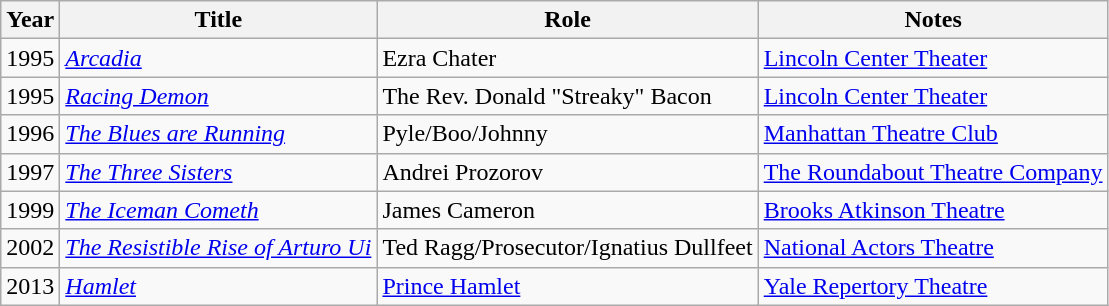<table class="wikitable sortable unsortable">
<tr>
<th>Year</th>
<th>Title</th>
<th>Role</th>
<th>Notes</th>
</tr>
<tr>
<td>1995</td>
<td><em><a href='#'>Arcadia</a></em></td>
<td>Ezra Chater</td>
<td><a href='#'>Lincoln Center Theater</a></td>
</tr>
<tr>
<td>1995</td>
<td><em><a href='#'>Racing Demon</a></em></td>
<td>The Rev. Donald "Streaky" Bacon</td>
<td><a href='#'>Lincoln Center Theater</a></td>
</tr>
<tr>
<td>1996</td>
<td><em><a href='#'>The Blues are Running</a></em></td>
<td>Pyle/Boo/Johnny</td>
<td><a href='#'>Manhattan Theatre Club</a></td>
</tr>
<tr>
<td>1997</td>
<td><em><a href='#'>The Three Sisters</a></em></td>
<td>Andrei Prozorov</td>
<td><a href='#'>The Roundabout Theatre Company</a></td>
</tr>
<tr>
<td>1999</td>
<td><em><a href='#'>The Iceman Cometh</a></em></td>
<td>James Cameron</td>
<td><a href='#'>Brooks Atkinson Theatre</a></td>
</tr>
<tr>
<td>2002</td>
<td><em><a href='#'>The Resistible Rise of Arturo Ui</a></em></td>
<td>Ted Ragg/Prosecutor/Ignatius Dullfeet</td>
<td><a href='#'>National Actors Theatre</a></td>
</tr>
<tr>
<td>2013</td>
<td><em><a href='#'>Hamlet</a></em></td>
<td><a href='#'>Prince Hamlet</a></td>
<td><a href='#'>Yale Repertory Theatre</a></td>
</tr>
</table>
